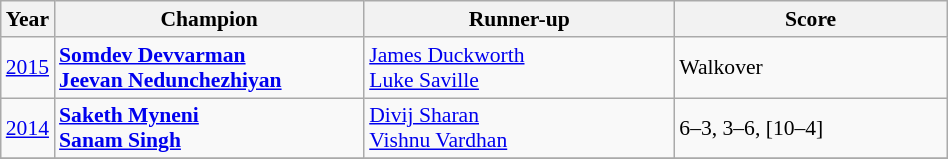<table class="wikitable" style="font-size:90%">
<tr>
<th>Year</th>
<th width="200">Champion</th>
<th width="200">Runner-up</th>
<th width="175">Score</th>
</tr>
<tr>
<td><a href='#'>2015</a></td>
<td> <strong><a href='#'>Somdev Devvarman</a></strong><br> <strong><a href='#'>Jeevan Nedunchezhiyan</a></strong></td>
<td> <a href='#'>James Duckworth</a><br> <a href='#'>Luke Saville</a></td>
<td>Walkover</td>
</tr>
<tr>
<td><a href='#'>2014</a></td>
<td> <strong><a href='#'>Saketh Myneni</a></strong><br> <strong><a href='#'>Sanam Singh</a></strong></td>
<td> <a href='#'>Divij Sharan</a><br> <a href='#'>Vishnu Vardhan</a></td>
<td>6–3, 3–6, [10–4]</td>
</tr>
<tr>
</tr>
</table>
